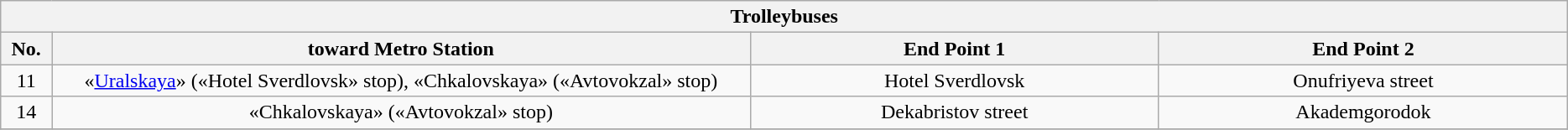<table class="wikitable" style="text-align:center" border=1>
<tr>
<th colspan=4>Trolleybuses</th>
</tr>
<tr>
<th width="3%">No.</th>
<th width="41%">toward Metro Station</th>
<th width="24%">End Point 1</th>
<th width="24%">End Point 2</th>
</tr>
<tr>
<td>11</td>
<td>«<a href='#'>Uralskaya</a>» («Hotel Sverdlovsk» stop), «Chkalovskaya» («Avtovokzal» stop)</td>
<td>Hotel Sverdlovsk</td>
<td>Onufriyeva street</td>
</tr>
<tr>
<td>14</td>
<td>«Chkalovskaya» («Avtovokzal» stop)</td>
<td>Dekabristov street</td>
<td>Akademgorodok</td>
</tr>
<tr>
</tr>
</table>
